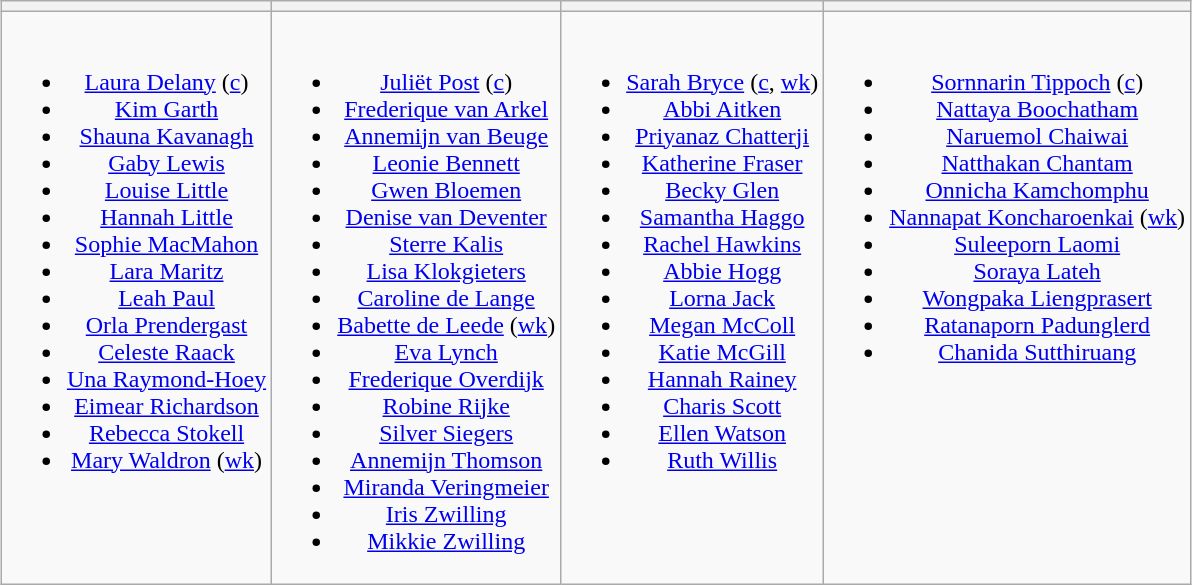<table class="wikitable" style="text-align:center; margin:0 auto">
<tr>
<th></th>
<th></th>
<th></th>
<th></th>
</tr>
<tr style="vertical-align:top">
<td><br><ul><li><a href='#'>Laura Delany</a> (<a href='#'>c</a>)</li><li><a href='#'>Kim Garth</a></li><li><a href='#'>Shauna Kavanagh</a></li><li><a href='#'>Gaby Lewis</a></li><li><a href='#'>Louise Little</a></li><li><a href='#'>Hannah Little</a></li><li><a href='#'>Sophie MacMahon</a></li><li><a href='#'>Lara Maritz</a></li><li><a href='#'>Leah Paul</a></li><li><a href='#'>Orla Prendergast</a></li><li><a href='#'>Celeste Raack</a></li><li><a href='#'>Una Raymond-Hoey</a></li><li><a href='#'>Eimear Richardson</a></li><li><a href='#'>Rebecca Stokell</a></li><li><a href='#'>Mary Waldron</a> (<a href='#'>wk</a>)</li></ul></td>
<td><br><ul><li><a href='#'>Juliët Post</a> (<a href='#'>c</a>)</li><li><a href='#'>Frederique van Arkel</a></li><li><a href='#'>Annemijn van Beuge</a></li><li><a href='#'>Leonie Bennett</a></li><li><a href='#'>Gwen Bloemen</a></li><li><a href='#'>Denise van Deventer</a></li><li><a href='#'>Sterre Kalis</a></li><li><a href='#'>Lisa Klokgieters</a></li><li><a href='#'>Caroline de Lange</a></li><li><a href='#'>Babette de Leede</a> (<a href='#'>wk</a>)</li><li><a href='#'>Eva Lynch</a></li><li><a href='#'>Frederique Overdijk</a></li><li><a href='#'>Robine Rijke</a></li><li><a href='#'>Silver Siegers</a></li><li><a href='#'>Annemijn Thomson</a></li><li><a href='#'>Miranda Veringmeier</a></li><li><a href='#'>Iris Zwilling</a></li><li><a href='#'>Mikkie Zwilling</a></li></ul></td>
<td><br><ul><li><a href='#'>Sarah Bryce</a> (<a href='#'>c</a>, <a href='#'>wk</a>)</li><li><a href='#'>Abbi Aitken</a></li><li><a href='#'>Priyanaz Chatterji</a></li><li><a href='#'>Katherine Fraser</a></li><li><a href='#'>Becky Glen</a></li><li><a href='#'>Samantha Haggo</a></li><li><a href='#'>Rachel Hawkins</a></li><li><a href='#'>Abbie Hogg</a></li><li><a href='#'>Lorna Jack</a></li><li><a href='#'>Megan McColl</a></li><li><a href='#'>Katie McGill</a></li><li><a href='#'>Hannah Rainey</a></li><li><a href='#'>Charis Scott</a></li><li><a href='#'>Ellen Watson</a></li><li><a href='#'>Ruth Willis</a></li></ul></td>
<td><br><ul><li><a href='#'>Sornnarin Tippoch</a> (<a href='#'>c</a>)</li><li><a href='#'>Nattaya Boochatham</a></li><li><a href='#'>Naruemol Chaiwai</a></li><li><a href='#'>Natthakan Chantam</a></li><li><a href='#'>Onnicha Kamchomphu</a></li><li><a href='#'>Nannapat Koncharoenkai</a> (<a href='#'>wk</a>)</li><li><a href='#'>Suleeporn Laomi</a></li><li><a href='#'>Soraya Lateh</a></li><li><a href='#'>Wongpaka Liengprasert</a></li><li><a href='#'>Ratanaporn Padunglerd</a></li><li><a href='#'>Chanida Sutthiruang</a></li></ul></td>
</tr>
</table>
